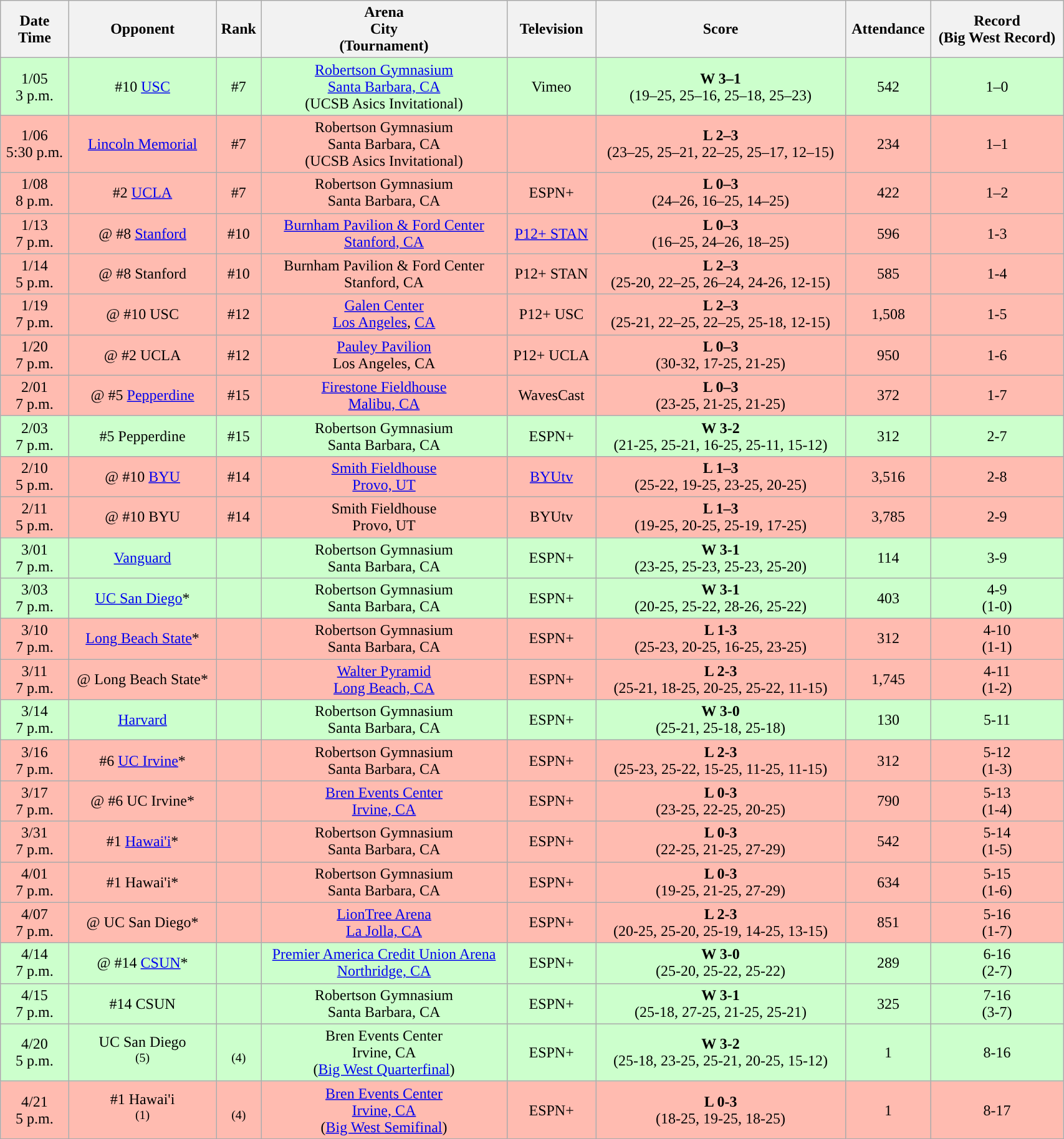<table class="wikitable sortable" style="width:90%">
<tr>
<th>Date<br>Time</th>
<th>Opponent</th>
<th>Rank</th>
<th>Arena<br>City<br>(Tournament)</th>
<th>Television</th>
<th>Score</th>
<th>Attendance</th>
<th>Record<br>(Big West Record)</th>
</tr>
<tr align="center" bgcolor="#ccffcc">
<td>1/05<br>3 p.m.</td>
<td>#10 <a href='#'>USC</a></td>
<td>#7</td>
<td><a href='#'>Robertson Gymnasium</a><br><a href='#'>Santa Barbara, CA</a><br>(UCSB Asics Invitational)</td>
<td>Vimeo</td>
<td><strong>W 3–1</strong><br>(19–25, 25–16, 25–18, 25–23)</td>
<td>542</td>
<td>1–0</td>
</tr>
<tr align="center" bgcolor="#ffbbb">
<td>1/06<br>5:30 p.m.</td>
<td><a href='#'>Lincoln Memorial</a></td>
<td>#7</td>
<td>Robertson Gymnasium<br>Santa Barbara, CA<br>(UCSB Asics Invitational)</td>
<td></td>
<td><strong>L 2–3</strong><br>(23–25, 25–21, 22–25, 25–17, 12–15)</td>
<td>234</td>
<td>1–1</td>
</tr>
<tr align="center" bgcolor="#ffbbb">
<td>1/08<br>8 p.m.</td>
<td>#2 <a href='#'>UCLA</a></td>
<td>#7</td>
<td>Robertson Gymnasium<br>Santa Barbara, CA</td>
<td>ESPN+</td>
<td><strong>L 0–3</strong><br>(24–26, 16–25, 14–25)</td>
<td>422</td>
<td>1–2</td>
</tr>
<tr align="center" bgcolor="#ffbbb">
<td>1/13<br>7 p.m.</td>
<td>@ #8 <a href='#'>Stanford</a></td>
<td>#10</td>
<td><a href='#'>Burnham Pavilion & Ford Center</a><br><a href='#'>Stanford, CA</a></td>
<td><a href='#'>P12+ STAN</a></td>
<td><strong>L 0–3</strong><br>(16–25, 24–26, 18–25)</td>
<td>596</td>
<td>1-3</td>
</tr>
<tr align="center" bgcolor="#ffbbb">
<td>1/14<br>5 p.m.</td>
<td>@ #8 Stanford</td>
<td>#10</td>
<td>Burnham Pavilion & Ford Center<br>Stanford, CA</td>
<td>P12+ STAN</td>
<td><strong>L 2–3</strong><br>(25-20, 22–25, 26–24, 24-26, 12-15)</td>
<td>585</td>
<td>1-4</td>
</tr>
<tr align="center" bgcolor="#ffbbb">
<td>1/19<br>7 p.m.</td>
<td>@ #10 USC</td>
<td>#12</td>
<td><a href='#'>Galen Center</a><br><a href='#'>Los Angeles</a>, <a href='#'>CA</a></td>
<td>P12+ USC</td>
<td><strong>L 2–3</strong><br>(25-21, 22–25, 22–25, 25-18, 12-15)</td>
<td>1,508</td>
<td>1-5</td>
</tr>
<tr align="center" bgcolor="#ffbbb">
<td>1/20<br>7 p.m.</td>
<td>@ #2 UCLA</td>
<td>#12</td>
<td><a href='#'>Pauley Pavilion</a><br>Los Angeles, CA</td>
<td>P12+ UCLA</td>
<td><strong>L 0–3</strong><br>(30-32, 17-25, 21-25)</td>
<td>950</td>
<td>1-6</td>
</tr>
<tr align="center" bgcolor="#ffbbb">
<td>2/01<br>7 p.m.</td>
<td>@ #5 <a href='#'>Pepperdine</a></td>
<td>#15</td>
<td><a href='#'>Firestone Fieldhouse</a><br><a href='#'>Malibu, CA</a></td>
<td>WavesCast</td>
<td><strong>L 0–3</strong><br>(23-25, 21-25, 21-25)</td>
<td>372</td>
<td>1-7</td>
</tr>
<tr align="center" bgcolor="#ccffcc">
<td>2/03<br>7 p.m.</td>
<td>#5 Pepperdine</td>
<td>#15</td>
<td>Robertson Gymnasium<br>Santa Barbara, CA</td>
<td>ESPN+</td>
<td><strong>W 3-2</strong><br>(21-25, 25-21, 16-25, 25-11, 15-12)</td>
<td>312</td>
<td>2-7</td>
</tr>
<tr align="center" bgcolor="#ffbbb">
<td>2/10<br>5 p.m.</td>
<td>@ #10 <a href='#'>BYU</a></td>
<td>#14</td>
<td><a href='#'>Smith Fieldhouse</a><br><a href='#'>Provo, UT</a></td>
<td><a href='#'>BYUtv</a></td>
<td><strong>L 1–3</strong><br>(25-22, 19-25, 23-25, 20-25)</td>
<td>3,516</td>
<td>2-8</td>
</tr>
<tr align="center" bgcolor="#ffbbb">
<td>2/11<br>5 p.m.</td>
<td>@ #10 BYU</td>
<td>#14</td>
<td>Smith Fieldhouse<br>Provo, UT</td>
<td>BYUtv</td>
<td><strong>L 1–3</strong><br>(19-25, 20-25, 25-19, 17-25)</td>
<td>3,785</td>
<td>2-9</td>
</tr>
<tr align="center" bgcolor="#ccffcc">
<td>3/01<br>7 p.m.</td>
<td><a href='#'>Vanguard</a></td>
<td></td>
<td>Robertson Gymnasium<br>Santa Barbara, CA</td>
<td>ESPN+</td>
<td><strong>W 3-1</strong><br>(23-25, 25-23, 25-23, 25-20)</td>
<td>114</td>
<td>3-9</td>
</tr>
<tr align="center" bgcolor="#ccffcc">
<td>3/03<br>7 p.m.</td>
<td><a href='#'>UC San Diego</a>*</td>
<td></td>
<td>Robertson Gymnasium<br>Santa Barbara, CA</td>
<td>ESPN+</td>
<td><strong>W 3-1</strong><br>(20-25, 25-22, 28-26, 25-22)</td>
<td>403</td>
<td>4-9<br>(1-0)</td>
</tr>
<tr align="center" bgcolor="#ffbbb">
<td>3/10<br>7 p.m.</td>
<td><a href='#'>Long Beach State</a>*</td>
<td></td>
<td>Robertson Gymnasium<br>Santa Barbara, CA</td>
<td>ESPN+</td>
<td><strong>L 1-3</strong><br>(25-23, 20-25, 16-25, 23-25)</td>
<td>312</td>
<td>4-10<br>(1-1)</td>
</tr>
<tr align="center" bgcolor="#ffbbb">
<td>3/11<br>7 p.m.</td>
<td>@ Long Beach State*</td>
<td></td>
<td><a href='#'>Walter Pyramid</a><br><a href='#'>Long Beach, CA</a></td>
<td>ESPN+</td>
<td><strong>L 2-3</strong><br>(25-21, 18-25, 20-25, 25-22, 11-15)</td>
<td>1,745</td>
<td>4-11<br>(1-2)</td>
</tr>
<tr align="center" bgcolor="#ccffcc">
<td>3/14<br>7 p.m.</td>
<td><a href='#'>Harvard</a></td>
<td></td>
<td>Robertson Gymnasium<br>Santa Barbara, CA</td>
<td>ESPN+</td>
<td><strong>W 3-0</strong><br>(25-21, 25-18, 25-18)</td>
<td>130</td>
<td>5-11</td>
</tr>
<tr align="center" bgcolor="#ffbbb">
<td>3/16<br>7 p.m.</td>
<td>#6 <a href='#'>UC Irvine</a>*</td>
<td></td>
<td>Robertson Gymnasium<br>Santa Barbara, CA</td>
<td>ESPN+</td>
<td><strong>L 2-3</strong><br>(25-23, 25-22, 15-25, 11-25, 11-15)</td>
<td>312</td>
<td>5-12<br>(1-3)</td>
</tr>
<tr align="center" bgcolor="#ffbbb">
<td>3/17<br>7 p.m.</td>
<td>@ #6 UC Irvine*</td>
<td></td>
<td><a href='#'>Bren Events Center</a><br><a href='#'>Irvine, CA</a></td>
<td>ESPN+</td>
<td><strong>L 0-3</strong><br>(23-25, 22-25, 20-25)</td>
<td>790</td>
<td>5-13<br>(1-4)</td>
</tr>
<tr align="center" bgcolor="#ffbbb">
<td>3/31<br>7 p.m.</td>
<td>#1 <a href='#'>Hawai'i</a>*</td>
<td></td>
<td>Robertson Gymnasium<br>Santa Barbara, CA</td>
<td>ESPN+</td>
<td><strong>L 0-3</strong><br>(22-25, 21-25, 27-29)</td>
<td>542</td>
<td>5-14<br>(1-5)</td>
</tr>
<tr align="center" bgcolor="#ffbbb">
<td>4/01<br>7 p.m.</td>
<td>#1 Hawai'i*</td>
<td></td>
<td>Robertson Gymnasium<br>Santa Barbara, CA</td>
<td>ESPN+</td>
<td><strong>L 0-3</strong><br>(19-25, 21-25, 27-29)</td>
<td>634</td>
<td>5-15<br>(1-6)</td>
</tr>
<tr align="center" bgcolor="#ffbbb">
<td>4/07<br>7 p.m.</td>
<td>@ UC San Diego*</td>
<td></td>
<td><a href='#'>LionTree Arena</a><br><a href='#'>La Jolla, CA</a></td>
<td>ESPN+</td>
<td><strong>L 2-3</strong><br>(20-25, 25-20, 25-19, 14-25, 13-15)</td>
<td>851</td>
<td>5-16<br>(1-7)</td>
</tr>
<tr align="center" bgcolor="#ccffcc">
<td>4/14<br>7 p.m.</td>
<td>@ #14 <a href='#'>CSUN</a>*</td>
<td></td>
<td><a href='#'>Premier America Credit Union Arena</a><br><a href='#'>Northridge, CA</a></td>
<td>ESPN+</td>
<td><strong>W 3-0</strong><br>(25-20, 25-22, 25-22)</td>
<td>289</td>
<td>6-16<br>(2-7)</td>
</tr>
<tr align="center" bgcolor="#ccffcc">
<td>4/15<br>7 p.m.</td>
<td>#14 CSUN</td>
<td></td>
<td>Robertson Gymnasium<br>Santa Barbara, CA</td>
<td>ESPN+</td>
<td><strong>W 3-1</strong><br>(25-18, 27-25, 21-25, 25-21)</td>
<td>325</td>
<td>7-16<br>(3-7)</td>
</tr>
<tr align="center" bgcolor="#ccffcc">
<td>4/20<br>5 p.m.</td>
<td>UC San Diego<br><sup>(5)</sup></td>
<td><br><sup>(4)</sup></td>
<td>Bren Events Center<br>Irvine, CA<br>(<a href='#'>Big West Quarterfinal</a>)</td>
<td>ESPN+</td>
<td><strong>W 3-2</strong><br>(25-18, 23-25, 25-21, 20-25, 15-12)</td>
<td>1</td>
<td>8-16</td>
</tr>
<tr align="center" bgcolor="#ffbbb">
<td>4/21<br>5 p.m.</td>
<td>#1 Hawai'i<br><sup>(1)</sup></td>
<td><br><sup>(4)</sup></td>
<td><a href='#'>Bren Events Center</a><br><a href='#'>Irvine, CA</a><br>(<a href='#'>Big West Semifinal</a>)</td>
<td>ESPN+</td>
<td><strong>L 0-3</strong><br>(18-25, 19-25, 18-25)</td>
<td>1</td>
<td>8-17</td>
</tr>
</table>
